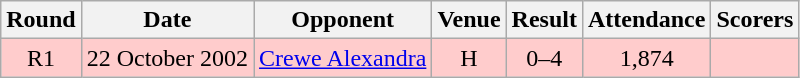<table class= "wikitable " style="font-size:100%; text-align:center">
<tr>
<th>Round</th>
<th>Date</th>
<th>Opponent</th>
<th>Venue</th>
<th>Result</th>
<th>Attendance</th>
<th>Scorers</th>
</tr>
<tr style="background: #FFCCCC;">
<td>R1</td>
<td>22 October 2002</td>
<td><a href='#'>Crewe Alexandra</a></td>
<td>H</td>
<td>0–4</td>
<td>1,874</td>
<td></td>
</tr>
</table>
